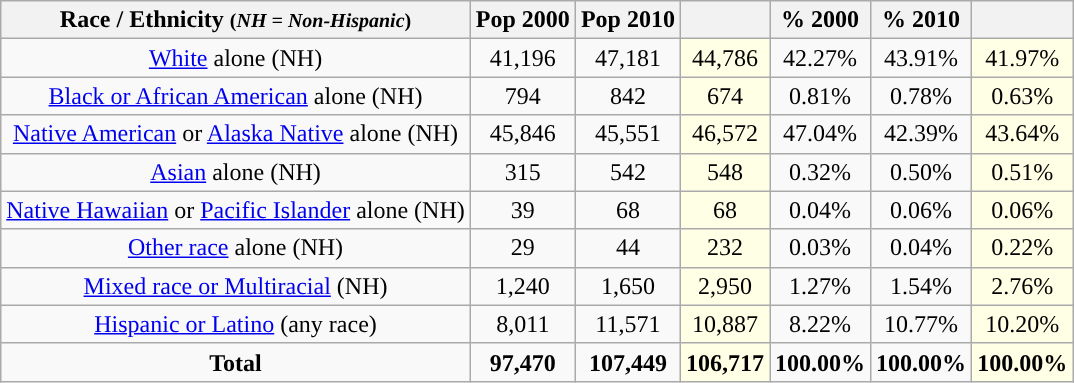<table class="wikitable" style="text-align:center;">
<tr>
<th>Race / Ethnicity <small>(<em>NH = Non-Hispanic</em>)</small></th>
<th>Pop 2000</th>
<th>Pop 2010</th>
<th></th>
<th>% 2000</th>
<th>% 2010</th>
<th></th>
</tr>
<tr>
<td><a href='#'>White</a> alone (NH)</td>
<td>41,196</td>
<td>47,181</td>
<td style='background: #ffffe6;'>44,786</td>
<td>42.27%</td>
<td>43.91%</td>
<td style='background: #ffffe6;'>41.97%</td>
</tr>
<tr>
<td><a href='#'>Black or African American</a> alone (NH)</td>
<td>794</td>
<td>842</td>
<td style='background: #ffffe6;'>674</td>
<td>0.81%</td>
<td>0.78%</td>
<td style='background: #ffffe6;'>0.63%</td>
</tr>
<tr>
<td><a href='#'>Native American</a> or <a href='#'>Alaska Native</a> alone (NH)</td>
<td>45,846</td>
<td>45,551</td>
<td style='background: #ffffe6;'>46,572</td>
<td>47.04%</td>
<td>42.39%</td>
<td style='background: #ffffe6;'>43.64%</td>
</tr>
<tr>
<td><a href='#'>Asian</a> alone (NH)</td>
<td>315</td>
<td>542</td>
<td style='background: #ffffe6;'>548</td>
<td>0.32%</td>
<td>0.50%</td>
<td style='background: #ffffe6;'>0.51%</td>
</tr>
<tr>
<td><a href='#'>Native Hawaiian</a> or <a href='#'>Pacific Islander</a> alone (NH)</td>
<td>39</td>
<td>68</td>
<td style='background: #ffffe6;'>68</td>
<td>0.04%</td>
<td>0.06%</td>
<td style='background: #ffffe6;'>0.06%</td>
</tr>
<tr>
<td><a href='#'>Other race</a> alone (NH)</td>
<td>29</td>
<td>44</td>
<td style='background: #ffffe6;'>232</td>
<td>0.03%</td>
<td>0.04%</td>
<td style='background: #ffffe6;'>0.22%</td>
</tr>
<tr>
<td><a href='#'>Mixed race or Multiracial</a> (NH)</td>
<td>1,240</td>
<td>1,650</td>
<td style='background: #ffffe6;'>2,950</td>
<td>1.27%</td>
<td>1.54%</td>
<td style='background: #ffffe6;'>2.76%</td>
</tr>
<tr>
<td><a href='#'>Hispanic or Latino</a> (any race)</td>
<td>8,011</td>
<td>11,571</td>
<td style='background: #ffffe6;'>10,887</td>
<td>8.22%</td>
<td>10.77%</td>
<td style='background: #ffffe6;'>10.20%</td>
</tr>
<tr>
<td><strong>Total</strong></td>
<td><strong>97,470</strong></td>
<td><strong>107,449</strong></td>
<td style='background: #ffffe6;'><strong>106,717</strong></td>
<td><strong>100.00%</strong></td>
<td><strong>100.00%</strong></td>
<td style='background: #ffffe6;'><strong>100.00%</strong></td>
</tr>
</table>
